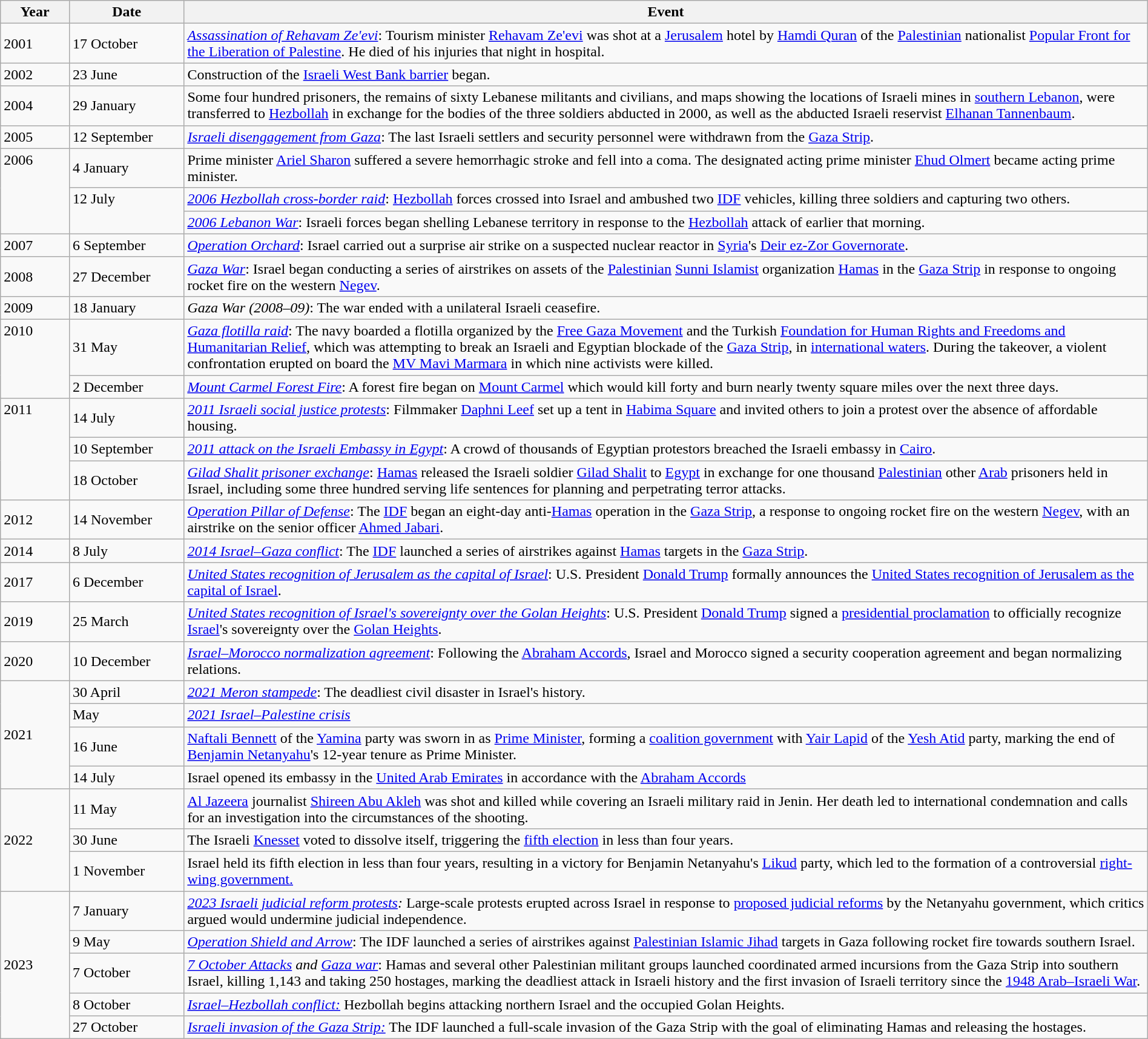<table class="wikitable" width="100%">
<tr>
<th style="width:6%">Year</th>
<th style="width:10%">Date</th>
<th>Event</th>
</tr>
<tr>
<td>2001</td>
<td>17 October</td>
<td><em><a href='#'>Assassination of Rehavam Ze'evi</a></em>: Tourism minister <a href='#'>Rehavam Ze'evi</a> was shot at a <a href='#'>Jerusalem</a> hotel by <a href='#'>Hamdi Quran</a> of the <a href='#'>Palestinian</a> nationalist <a href='#'>Popular Front for the Liberation of Palestine</a>.  He died of his injuries that night in hospital.</td>
</tr>
<tr>
<td>2002</td>
<td>23 June</td>
<td>Construction of the <a href='#'>Israeli West Bank barrier</a> began.</td>
</tr>
<tr>
<td>2004</td>
<td>29 January</td>
<td>Some four hundred prisoners, the remains of sixty Lebanese militants and civilians, and maps showing the locations of Israeli mines in <a href='#'>southern Lebanon</a>, were transferred to <a href='#'>Hezbollah</a> in exchange for the bodies of the three soldiers abducted in 2000, as well as the abducted Israeli reservist <a href='#'>Elhanan Tannenbaum</a>.</td>
</tr>
<tr>
<td>2005</td>
<td>12 September</td>
<td><em><a href='#'>Israeli disengagement from Gaza</a></em>: The last Israeli settlers and security personnel were withdrawn from the <a href='#'>Gaza Strip</a>.</td>
</tr>
<tr>
<td rowspan="3" valign="top">2006</td>
<td>4 January</td>
<td>Prime minister <a href='#'>Ariel Sharon</a> suffered a severe hemorrhagic stroke and fell into a coma.  The designated acting prime minister <a href='#'>Ehud Olmert</a> became acting prime minister.</td>
</tr>
<tr>
<td rowspan="2" valign="top">12 July</td>
<td><em><a href='#'>2006 Hezbollah cross-border raid</a></em>: <a href='#'>Hezbollah</a> forces crossed into Israel and ambushed two <a href='#'>IDF</a> vehicles, killing three soldiers and capturing two others.</td>
</tr>
<tr>
<td><em><a href='#'>2006 Lebanon War</a></em>: Israeli forces began shelling Lebanese territory in response to the <a href='#'>Hezbollah</a> attack of earlier that morning.</td>
</tr>
<tr>
<td>2007</td>
<td>6 September</td>
<td><em><a href='#'>Operation Orchard</a></em>: Israel carried out a surprise air strike on a suspected nuclear reactor in <a href='#'>Syria</a>'s <a href='#'>Deir ez-Zor Governorate</a>.</td>
</tr>
<tr>
<td>2008</td>
<td>27 December</td>
<td><em><a href='#'>Gaza War</a></em>: Israel began conducting a series of airstrikes on assets of the <a href='#'>Palestinian</a> <a href='#'>Sunni Islamist</a> organization <a href='#'>Hamas</a> in the <a href='#'>Gaza Strip</a> in response to ongoing rocket fire on the western <a href='#'>Negev</a>.</td>
</tr>
<tr>
<td>2009</td>
<td>18 January</td>
<td><em>Gaza War (2008–09)</em>: The war ended with a unilateral Israeli ceasefire.</td>
</tr>
<tr>
<td rowspan="2" valign="top">2010</td>
<td>31 May</td>
<td><em><a href='#'>Gaza flotilla raid</a></em>: The navy boarded a flotilla organized by the <a href='#'>Free Gaza Movement</a> and the Turkish <a href='#'>Foundation for Human Rights and Freedoms and Humanitarian Relief</a>, which was attempting to break an Israeli and Egyptian blockade of the <a href='#'>Gaza Strip</a>, in <a href='#'>international waters</a>.  During the takeover, a violent confrontation erupted on board the <a href='#'>MV Mavi Marmara</a> in which nine activists were killed.</td>
</tr>
<tr>
<td>2 December</td>
<td><em><a href='#'>Mount Carmel Forest Fire</a></em>: A forest fire began on <a href='#'>Mount Carmel</a> which would kill forty and burn nearly twenty square miles over the next three days.</td>
</tr>
<tr>
<td rowspan="3" valign="top">2011</td>
<td>14 July</td>
<td><em><a href='#'>2011 Israeli social justice protests</a></em>: Filmmaker <a href='#'>Daphni Leef</a> set up a tent in <a href='#'>Habima Square</a> and invited others to join a protest over the absence of affordable housing.</td>
</tr>
<tr>
<td>10 September</td>
<td><em><a href='#'>2011 attack on the Israeli Embassy in Egypt</a></em>: A crowd of thousands of Egyptian protestors breached the Israeli embassy in <a href='#'>Cairo</a>.</td>
</tr>
<tr>
<td>18 October</td>
<td><em><a href='#'>Gilad Shalit prisoner exchange</a></em>: <a href='#'>Hamas</a> released the Israeli soldier <a href='#'>Gilad Shalit</a> to <a href='#'>Egypt</a> in exchange for one thousand <a href='#'>Palestinian</a> other <a href='#'>Arab</a> prisoners held in Israel, including some three hundred serving life sentences for planning and perpetrating terror attacks.</td>
</tr>
<tr>
<td>2012</td>
<td>14 November</td>
<td><em><a href='#'>Operation Pillar of Defense</a></em>: The <a href='#'>IDF</a> began an eight-day anti-<a href='#'>Hamas</a> operation in the <a href='#'>Gaza Strip</a>, a response to ongoing rocket fire on the western <a href='#'>Negev</a>, with an airstrike on the senior officer <a href='#'>Ahmed Jabari</a>.</td>
</tr>
<tr>
<td>2014</td>
<td>8 July</td>
<td><em><a href='#'>2014 Israel–Gaza conflict</a></em>: The <a href='#'>IDF</a> launched a series of airstrikes against <a href='#'>Hamas</a> targets in the <a href='#'>Gaza Strip</a>.</td>
</tr>
<tr>
<td>2017</td>
<td>6 December</td>
<td><em><a href='#'>United States recognition of Jerusalem as the capital of Israel</a></em>: U.S. President <a href='#'>Donald Trump</a> formally announces the <a href='#'>United States recognition of Jerusalem as the capital of Israel</a>.</td>
</tr>
<tr>
<td>2019</td>
<td>25 March</td>
<td><em><a href='#'>United States recognition of Israel's sovereignty over the Golan Heights</a></em>: U.S. President <a href='#'>Donald Trump</a> signed a <a href='#'>presidential proclamation</a> to officially recognize <a href='#'>Israel</a>'s sovereignty over the <a href='#'>Golan Heights</a>.</td>
</tr>
<tr>
<td>2020</td>
<td>10 December</td>
<td><em><a href='#'>Israel–Morocco normalization agreement</a></em>: Following the <a href='#'>Abraham Accords</a>, Israel and Morocco signed a security cooperation agreement and began normalizing relations.</td>
</tr>
<tr>
<td rowspan="4">2021</td>
<td>30 April</td>
<td><em><a href='#'>2021 Meron stampede</a></em>: The deadliest civil disaster in Israel's history.</td>
</tr>
<tr>
<td>May</td>
<td><em><a href='#'>2021 Israel–Palestine crisis</a></em></td>
</tr>
<tr>
<td>16 June</td>
<td><a href='#'>Naftali Bennett</a> of the <a href='#'>Yamina</a> party was sworn in as <a href='#'>Prime Minister</a>, forming a <a href='#'>coalition government</a> with <a href='#'>Yair Lapid</a> of the <a href='#'>Yesh Atid</a> party, marking the end of <a href='#'>Benjamin Netanyahu</a>'s 12-year tenure as Prime Minister.</td>
</tr>
<tr>
<td>14 July</td>
<td>Israel opened its embassy in the <a href='#'>United Arab Emirates</a> in accordance with the <a href='#'>Abraham Accords</a></td>
</tr>
<tr>
<td rowspan="3">2022</td>
<td>11 May</td>
<td><a href='#'>Al Jazeera</a> journalist <a href='#'>Shireen Abu Akleh</a> was shot and killed while covering an Israeli military raid in Jenin. Her death led to international condemnation and calls for an investigation into the circumstances of the shooting.</td>
</tr>
<tr>
<td>30 June</td>
<td>The Israeli <a href='#'>Knesset</a> voted to dissolve itself, triggering the <a href='#'>fifth election</a> in less than four years.</td>
</tr>
<tr>
<td>1 November</td>
<td>Israel held its fifth election in less than four years, resulting in a victory for Benjamin Netanyahu's <a href='#'>Likud</a> party, which led to the formation of a controversial <a href='#'>right-wing government.</a></td>
</tr>
<tr>
<td rowspan="5">2023</td>
<td>7 January</td>
<td><em><a href='#'>2023 Israeli judicial reform protests</a>:</em> Large-scale protests erupted across Israel in response to <a href='#'>proposed judicial reforms</a> by the Netanyahu government, which critics argued would undermine judicial independence.</td>
</tr>
<tr>
<td>9 May</td>
<td><em><a href='#'>Operation Shield and Arrow</a></em>: The IDF launched a series of airstrikes against <a href='#'>Palestinian Islamic Jihad</a> targets in Gaza following rocket fire towards southern Israel.</td>
</tr>
<tr>
<td>7 October</td>
<td><em><a href='#'>7 October Attacks</a> and <a href='#'>Gaza war</a></em>: Hamas and several other Palestinian militant groups launched coordinated armed incursions from the Gaza Strip into southern Israel, killing 1,143 and taking 250 hostages, marking the deadliest attack in Israeli history and the first invasion of Israeli territory since the <a href='#'>1948 Arab–Israeli War</a>.</td>
</tr>
<tr>
<td>8 October</td>
<td><em><a href='#'>Israel–Hezbollah conflict:</a></em> Hezbollah begins attacking northern Israel and the occupied Golan Heights.</td>
</tr>
<tr>
<td>27 October</td>
<td><em><a href='#'>Israeli invasion of the Gaza Strip:</a></em> The IDF launched a full-scale invasion of the Gaza Strip with the goal of eliminating Hamas and releasing the hostages.</td>
</tr>
</table>
